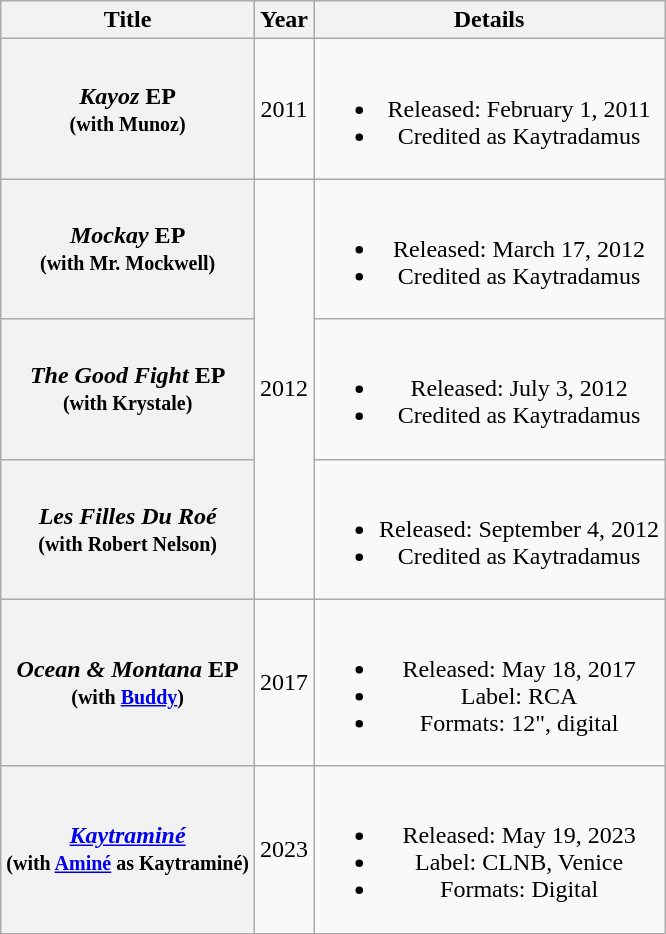<table class="wikitable plainrowheaders" style="text-align:center;">
<tr>
<th>Title</th>
<th>Year</th>
<th>Details</th>
</tr>
<tr>
<th scope="row"><em>Kayoz</em> EP<br><small>(with Munoz)</small></th>
<td>2011</td>
<td><br><ul><li>Released: February 1, 2011</li><li>Credited as Kaytradamus</li></ul></td>
</tr>
<tr>
<th scope="row"><em>Mockay</em> EP<br><small>(with Mr. Mockwell)</small></th>
<td rowspan="3">2012</td>
<td><br><ul><li>Released: March 17, 2012</li><li>Credited as Kaytradamus</li></ul></td>
</tr>
<tr>
<th scope="row"><em>The Good Fight</em> EP<br><small>(with Krystale)</small></th>
<td><br><ul><li>Released: July 3, 2012</li><li>Credited as Kaytradamus</li></ul></td>
</tr>
<tr>
<th scope="row"><em>Les Filles Du Roé</em><br><small>(with Robert Nelson)</small></th>
<td><br><ul><li>Released: September 4, 2012</li><li>Credited as Kaytradamus</li></ul></td>
</tr>
<tr>
<th scope="row"><em>Ocean & Montana</em> EP<br><small>(with <a href='#'>Buddy</a>)</small></th>
<td>2017</td>
<td><br><ul><li>Released: May 18, 2017</li><li>Label: RCA</li><li>Formats: 12", digital</li></ul></td>
</tr>
<tr>
<th scope="row"><em><a href='#'>Kaytraminé</a></em><br><small>(with <a href='#'>Aminé</a> as Kaytraminé)</small></th>
<td>2023</td>
<td><br><ul><li>Released: May 19, 2023</li><li>Label: CLNB, Venice</li><li>Formats: Digital</li></ul></td>
</tr>
</table>
